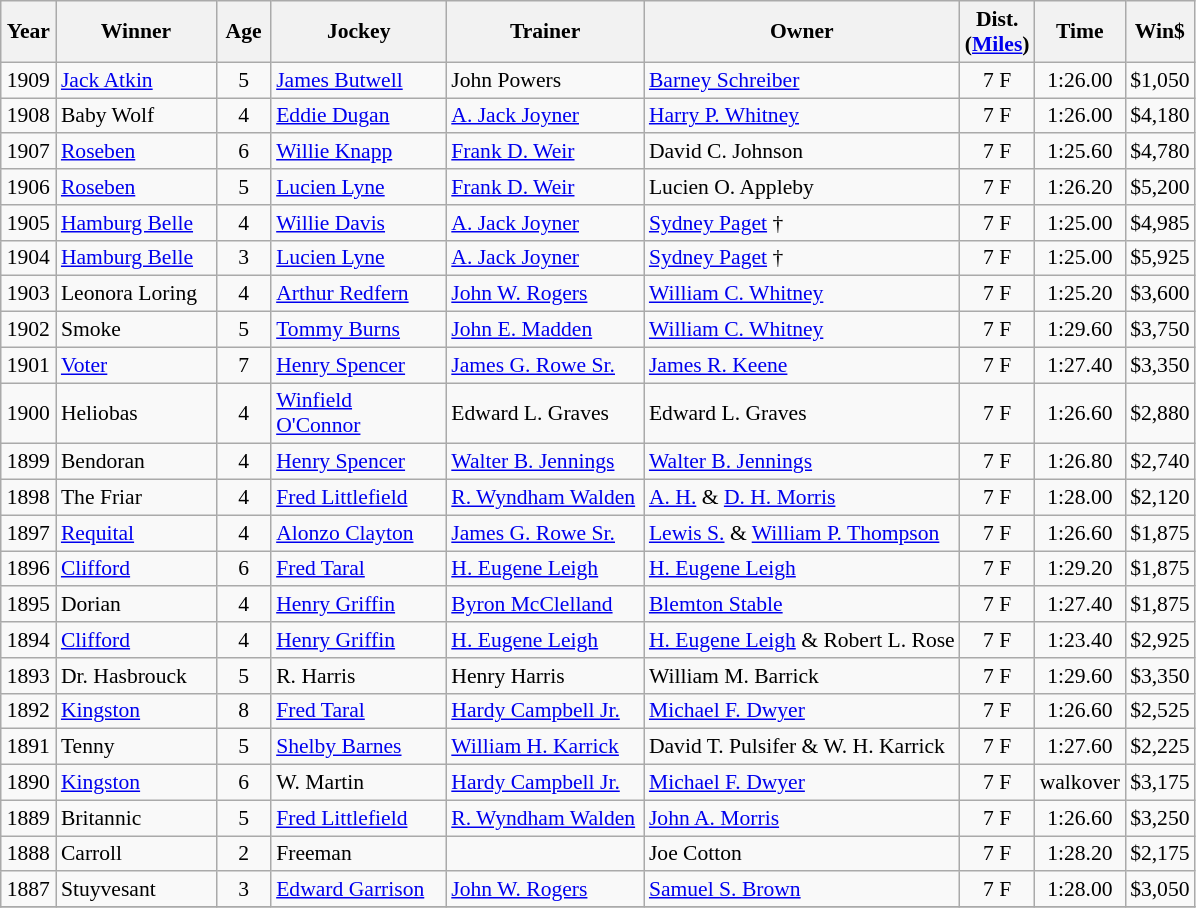<table class="wikitable sortable" style="font-size:90%">
<tr>
<th style="width:30px">Year<br></th>
<th style="width:100px">Winner<br></th>
<th style="width:30px">Age<br></th>
<th style="width:110px">Jockey<br></th>
<th style="width:125px">Trainer<br></th>
<th>Owner<br></th>
<th style="width:25px">Dist.<br> <span>(<a href='#'>Miles</a>)</span></th>
<th style="width:25px">Time<br></th>
<th style="width:25px">Win$</th>
</tr>
<tr>
<td align=center>1909</td>
<td><a href='#'>Jack Atkin</a></td>
<td align=center>5</td>
<td><a href='#'>James Butwell</a></td>
<td>John Powers</td>
<td><a href='#'>Barney Schreiber</a></td>
<td align=center>7 F</td>
<td align=center>1:26.00</td>
<td align=center>$1,050</td>
</tr>
<tr>
<td align=center>1908</td>
<td>Baby Wolf</td>
<td align=center>4</td>
<td><a href='#'>Eddie Dugan</a></td>
<td><a href='#'>A. Jack Joyner</a></td>
<td><a href='#'>Harry P. Whitney</a></td>
<td align=center>7 F</td>
<td align=center>1:26.00</td>
<td align=center>$4,180</td>
</tr>
<tr>
<td align=center>1907</td>
<td><a href='#'>Roseben</a></td>
<td align=center>6</td>
<td><a href='#'>Willie Knapp</a></td>
<td><a href='#'>Frank D. Weir</a></td>
<td>David C. Johnson</td>
<td align=center>7 F</td>
<td align=center>1:25.60</td>
<td align=center>$4,780</td>
</tr>
<tr>
<td align=center>1906</td>
<td><a href='#'>Roseben</a></td>
<td align=center>5</td>
<td><a href='#'>Lucien Lyne</a></td>
<td><a href='#'>Frank D. Weir</a></td>
<td>Lucien O. Appleby</td>
<td align=center>7 F</td>
<td align=center>1:26.20</td>
<td align=center>$5,200</td>
</tr>
<tr>
<td align=center>1905</td>
<td><a href='#'>Hamburg Belle</a></td>
<td align=center>4</td>
<td><a href='#'>Willie Davis</a></td>
<td><a href='#'>A. Jack Joyner</a></td>
<td><a href='#'>Sydney Paget</a> †</td>
<td align=center>7 F</td>
<td align=center>1:25.00</td>
<td align=center>$4,985</td>
</tr>
<tr>
<td align=center>1904</td>
<td><a href='#'>Hamburg Belle</a></td>
<td align=center>3</td>
<td><a href='#'>Lucien Lyne</a></td>
<td><a href='#'>A. Jack Joyner</a></td>
<td><a href='#'>Sydney Paget</a> †</td>
<td align=center>7 F</td>
<td align=center>1:25.00</td>
<td align=center>$5,925</td>
</tr>
<tr>
<td align=center>1903</td>
<td>Leonora Loring</td>
<td align=center>4</td>
<td><a href='#'>Arthur Redfern</a></td>
<td><a href='#'>John W. Rogers</a></td>
<td><a href='#'>William C. Whitney</a></td>
<td align=center>7 F</td>
<td align=center>1:25.20</td>
<td align=center>$3,600</td>
</tr>
<tr>
<td align=center>1902</td>
<td>Smoke</td>
<td align=center>5</td>
<td><a href='#'>Tommy Burns</a></td>
<td><a href='#'>John E. Madden</a></td>
<td><a href='#'>William C. Whitney</a></td>
<td align=center>7 F</td>
<td align=center>1:29.60</td>
<td align=center>$3,750</td>
</tr>
<tr>
<td align=center>1901</td>
<td><a href='#'>Voter</a></td>
<td align=center>7</td>
<td><a href='#'>Henry Spencer</a></td>
<td><a href='#'>James G. Rowe Sr.</a></td>
<td><a href='#'>James R. Keene</a></td>
<td align=center>7 F</td>
<td align=center>1:27.40</td>
<td align=center>$3,350</td>
</tr>
<tr>
<td align=center>1900</td>
<td>Heliobas</td>
<td align=center>4</td>
<td><a href='#'>Winfield O'Connor</a></td>
<td>Edward L. Graves</td>
<td>Edward L. Graves</td>
<td align=center>7 F</td>
<td align=center>1:26.60</td>
<td align=center>$2,880</td>
</tr>
<tr>
<td align=center>1899</td>
<td>Bendoran</td>
<td align=center>4</td>
<td><a href='#'>Henry Spencer</a></td>
<td><a href='#'>Walter B. Jennings</a></td>
<td><a href='#'>Walter B. Jennings</a></td>
<td align=center>7 F</td>
<td align=center>1:26.80</td>
<td align=center>$2,740</td>
</tr>
<tr>
<td align=center>1898</td>
<td>The Friar</td>
<td align=center>4</td>
<td><a href='#'>Fred Littlefield</a></td>
<td><a href='#'>R. Wyndham Walden</a></td>
<td><a href='#'>A. H.</a> & <a href='#'>D. H. Morris</a></td>
<td align=center>7 F</td>
<td align=center>1:28.00</td>
<td align=center>$2,120</td>
</tr>
<tr>
<td align=center>1897</td>
<td><a href='#'>Requital</a></td>
<td align=center>4</td>
<td><a href='#'>Alonzo Clayton</a></td>
<td><a href='#'>James G. Rowe Sr.</a></td>
<td><a href='#'>Lewis S.</a> & <a href='#'>William P. Thompson</a></td>
<td align=center>7 F</td>
<td align=center>1:26.60</td>
<td align=center>$1,875</td>
</tr>
<tr>
<td align=center>1896</td>
<td><a href='#'>Clifford</a></td>
<td align=center>6</td>
<td><a href='#'>Fred Taral</a></td>
<td><a href='#'>H. Eugene Leigh</a></td>
<td><a href='#'>H. Eugene Leigh</a></td>
<td align=center>7 F</td>
<td align=center>1:29.20</td>
<td align=center>$1,875</td>
</tr>
<tr>
<td align=center>1895</td>
<td>Dorian</td>
<td align=center>4</td>
<td><a href='#'>Henry Griffin</a></td>
<td><a href='#'>Byron McClelland</a></td>
<td><a href='#'>Blemton Stable</a></td>
<td align=center>7 F</td>
<td align=center>1:27.40</td>
<td align=center>$1,875</td>
</tr>
<tr>
<td align=center>1894</td>
<td><a href='#'>Clifford</a></td>
<td align=center>4</td>
<td><a href='#'>Henry Griffin</a></td>
<td><a href='#'>H. Eugene Leigh</a></td>
<td><a href='#'>H. Eugene Leigh</a> & Robert L. Rose</td>
<td align=center>7 F</td>
<td align=center>1:23.40</td>
<td align=center>$2,925</td>
</tr>
<tr>
<td align=center>1893</td>
<td>Dr. Hasbrouck</td>
<td align=center>5</td>
<td>R. Harris</td>
<td>Henry Harris</td>
<td>William M. Barrick</td>
<td align=center>7 F</td>
<td align=center>1:29.60</td>
<td align=center>$3,350</td>
</tr>
<tr>
<td align=center>1892</td>
<td><a href='#'>Kingston</a></td>
<td align=center>8</td>
<td><a href='#'>Fred Taral</a></td>
<td><a href='#'>Hardy Campbell Jr.</a></td>
<td><a href='#'>Michael F. Dwyer</a></td>
<td align=center>7 F</td>
<td align=center>1:26.60</td>
<td align=center>$2,525</td>
</tr>
<tr>
<td align=center>1891</td>
<td>Tenny</td>
<td align=center>5</td>
<td><a href='#'>Shelby Barnes</a></td>
<td><a href='#'>William H. Karrick</a></td>
<td>David T. Pulsifer & W. H. Karrick</td>
<td align=center>7 F</td>
<td align=center>1:27.60</td>
<td align=center>$2,225</td>
</tr>
<tr>
<td align=center>1890</td>
<td><a href='#'>Kingston</a></td>
<td align=center>6</td>
<td>W. Martin</td>
<td><a href='#'>Hardy Campbell Jr.</a></td>
<td><a href='#'>Michael F. Dwyer</a></td>
<td align=center>7 F</td>
<td align=center>walkover</td>
<td align=center>$3,175</td>
</tr>
<tr>
<td align=center>1889</td>
<td>Britannic</td>
<td align=center>5</td>
<td><a href='#'>Fred Littlefield</a></td>
<td><a href='#'>R. Wyndham Walden</a></td>
<td><a href='#'>John A. Morris</a></td>
<td align=center>7 F</td>
<td align=center>1:26.60</td>
<td align=center>$3,250</td>
</tr>
<tr>
<td align=center>1888</td>
<td>Carroll</td>
<td align=center>2</td>
<td>Freeman</td>
<td></td>
<td>Joe Cotton</td>
<td align=center>7 F</td>
<td align=center>1:28.20</td>
<td align=center>$2,175</td>
</tr>
<tr>
<td align=center>1887</td>
<td>Stuyvesant</td>
<td align=center>3</td>
<td><a href='#'>Edward Garrison</a></td>
<td><a href='#'>John W. Rogers</a></td>
<td><a href='#'>Samuel S. Brown</a></td>
<td align=center>7 F</td>
<td align=center>1:28.00</td>
<td align=center>$3,050</td>
</tr>
<tr>
</tr>
</table>
